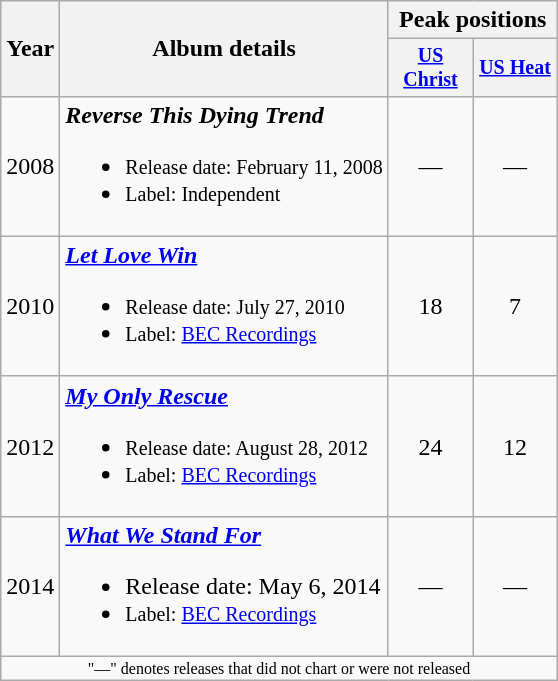<table class="wikitable" style="text-align:center;">
<tr>
<th rowspan="2">Year</th>
<th rowspan="2">Album details</th>
<th colspan="2">Peak positions</th>
</tr>
<tr style="font-size:smaller;">
<th style="width:50px;"><a href='#'>US Christ</a></th>
<th style="width:50px;"><a href='#'>US Heat</a></th>
</tr>
<tr>
<td>2008</td>
<td style="text-align:left;"><strong><em>Reverse This Dying Trend</em></strong><br><ul><li><small>Release date: February 11, 2008</small></li><li><small>Label: Independent</small></li></ul></td>
<td>—</td>
<td>—</td>
</tr>
<tr>
<td>2010</td>
<td style="text-align:left;"><strong><em><a href='#'>Let Love Win</a></em></strong><br><ul><li><small>Release date: July 27, 2010</small></li><li><small>Label: <a href='#'>BEC Recordings</a></small></li></ul></td>
<td>18</td>
<td>7</td>
</tr>
<tr>
<td>2012</td>
<td style="text-align:left;"><strong><em><a href='#'>My Only Rescue</a></em></strong><br><ul><li><small>Release date: August 28, 2012</small></li><li><small>Label: <a href='#'>BEC Recordings</a></small></li></ul></td>
<td>24</td>
<td>12</td>
</tr>
<tr>
<td>2014</td>
<td style="text-align:left;"><strong><em><a href='#'>What We Stand For</a></em></strong><br><ul><li>Release date: May 6, 2014</li><li><small>Label: <a href='#'>BEC Recordings</a></small></li></ul></td>
<td>—</td>
<td>—</td>
</tr>
<tr>
<td colspan="10" style="font-size:8pt">"—" denotes releases that did not chart or were not released</td>
</tr>
</table>
